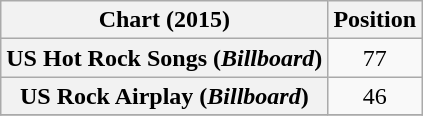<table class="wikitable plainrowheaders" style="text-align:center">
<tr>
<th>Chart (2015)</th>
<th>Position</th>
</tr>
<tr>
<th scope="row">US Hot Rock Songs (<em>Billboard</em>)</th>
<td>77</td>
</tr>
<tr>
<th scope="row">US Rock Airplay (<em>Billboard</em>)</th>
<td>46</td>
</tr>
<tr>
</tr>
</table>
